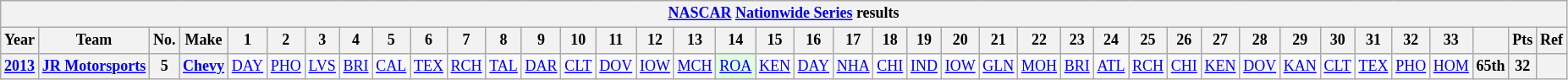<table class="wikitable" style="text-align:center; font-size:75%">
<tr>
<th colspan=45><a href='#'>NASCAR</a> <a href='#'>Nationwide Series</a> results</th>
</tr>
<tr>
<th>Year</th>
<th>Team</th>
<th>No.</th>
<th>Make</th>
<th>1</th>
<th>2</th>
<th>3</th>
<th>4</th>
<th>5</th>
<th>6</th>
<th>7</th>
<th>8</th>
<th>9</th>
<th>10</th>
<th>11</th>
<th>12</th>
<th>13</th>
<th>14</th>
<th>15</th>
<th>16</th>
<th>17</th>
<th>18</th>
<th>19</th>
<th>20</th>
<th>21</th>
<th>22</th>
<th>23</th>
<th>24</th>
<th>25</th>
<th>26</th>
<th>27</th>
<th>28</th>
<th>29</th>
<th>30</th>
<th>31</th>
<th>32</th>
<th>33</th>
<th></th>
<th>Pts</th>
<th>Ref</th>
</tr>
<tr>
<th><a href='#'>2013</a></th>
<th><a href='#'>JR Motorsports</a></th>
<th>5</th>
<th><a href='#'>Chevy</a></th>
<td><a href='#'>DAY</a></td>
<td><a href='#'>PHO</a></td>
<td><a href='#'>LVS</a></td>
<td><a href='#'>BRI</a></td>
<td><a href='#'>CAL</a></td>
<td><a href='#'>TEX</a></td>
<td><a href='#'>RCH</a></td>
<td><a href='#'>TAL</a></td>
<td><a href='#'>DAR</a></td>
<td><a href='#'>CLT</a></td>
<td><a href='#'>DOV</a></td>
<td><a href='#'>IOW</a></td>
<td><a href='#'>MCH</a></td>
<td style="background:#DFFFDF;"><a href='#'>ROA</a><br></td>
<td><a href='#'>KEN</a></td>
<td><a href='#'>DAY</a></td>
<td><a href='#'>NHA</a></td>
<td><a href='#'>CHI</a></td>
<td><a href='#'>IND</a></td>
<td><a href='#'>IOW</a></td>
<td><a href='#'>GLN</a></td>
<td><a href='#'>MOH</a></td>
<td><a href='#'>BRI</a></td>
<td><a href='#'>ATL</a></td>
<td><a href='#'>RCH</a></td>
<td><a href='#'>CHI</a></td>
<td><a href='#'>KEN</a></td>
<td><a href='#'>DOV</a></td>
<td><a href='#'>KAN</a></td>
<td><a href='#'>CLT</a></td>
<td><a href='#'>TEX</a></td>
<td><a href='#'>PHO</a></td>
<td><a href='#'>HOM</a></td>
<th>65th</th>
<th>32</th>
<th></th>
</tr>
</table>
